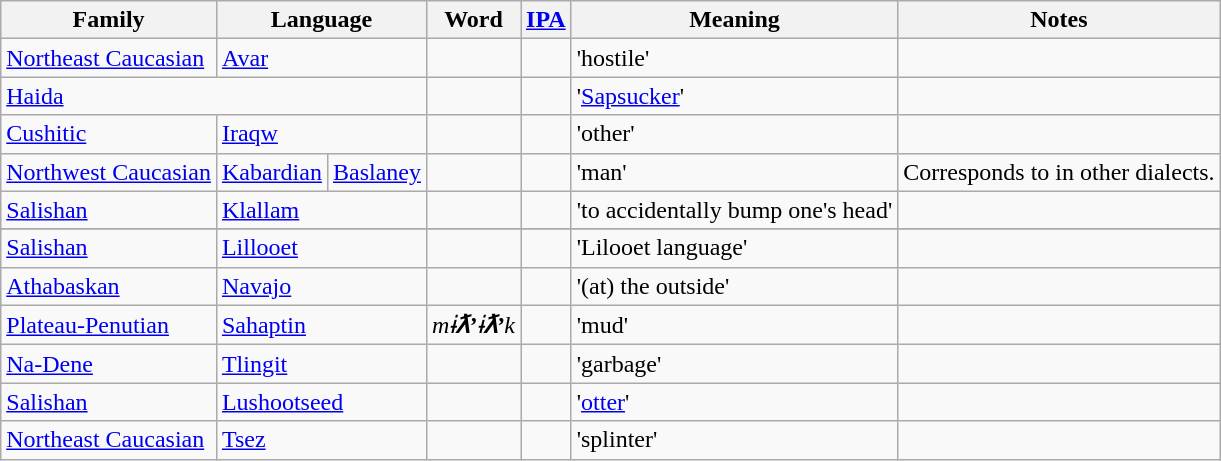<table class="wikitable">
<tr>
<th>Family</th>
<th colspan="2">Language</th>
<th>Word</th>
<th><a href='#'>IPA</a></th>
<th>Meaning</th>
<th>Notes</th>
</tr>
<tr>
<td><a href='#'>Northeast Caucasian</a></td>
<td colspan="2"><a href='#'>Avar</a></td>
<td></td>
<td></td>
<td>'hostile'</td>
<td></td>
</tr>
<tr>
<td colspan="3"><a href='#'>Haida</a></td>
<td></td>
<td></td>
<td>'<a href='#'>Sapsucker</a>'</td>
<td></td>
</tr>
<tr>
<td><a href='#'>Cushitic</a></td>
<td colspan="2"><a href='#'>Iraqw</a></td>
<td></td>
<td></td>
<td>'other'</td>
<td></td>
</tr>
<tr>
<td><a href='#'>Northwest Caucasian</a></td>
<td><a href='#'>Kabardian</a></td>
<td><a href='#'>Baslaney</a></td>
<td></td>
<td></td>
<td>'man'</td>
<td>Corresponds to  in other dialects.</td>
</tr>
<tr>
<td><a href='#'>Salishan</a></td>
<td colspan="2"><a href='#'>Klallam</a></td>
<td></td>
<td></td>
<td>'to accidentally bump one's head'</td>
<td></td>
</tr>
<tr>
</tr>
<tr>
<td><a href='#'>Salishan</a></td>
<td colspan="2"><a href='#'>Lillooet</a></td>
<td></td>
<td></td>
<td>'Lilooet language'</td>
<td></td>
</tr>
<tr>
<td><a href='#'>Athabaskan</a></td>
<td colspan="2"><a href='#'>Navajo</a></td>
<td></td>
<td></td>
<td>'(at) the outside'</td>
<td></td>
</tr>
<tr>
<td><a href='#'>Plateau-Penutian</a></td>
<td colspan="2"><a href='#'>Sahaptin</a></td>
<td><em>mɨ<strong>ƛ’</strong>ɨ<strong>ƛ’</strong>k</em></td>
<td></td>
<td>'mud'</td>
<td></td>
</tr>
<tr>
<td><a href='#'>Na-Dene</a></td>
<td colspan=2><a href='#'>Tlingit</a></td>
<td></td>
<td></td>
<td>'garbage'</td>
<td></td>
</tr>
<tr>
<td><a href='#'>Salishan</a></td>
<td colspan=2><a href='#'>Lushootseed</a></td>
<td></td>
<td></td>
<td>'<a href='#'>otter</a>'</td>
<td></td>
</tr>
<tr>
<td><a href='#'>Northeast Caucasian</a></td>
<td colspan="2"><a href='#'>Tsez</a></td>
<td></td>
<td></td>
<td>'splinter'</td>
<td></td>
</tr>
</table>
